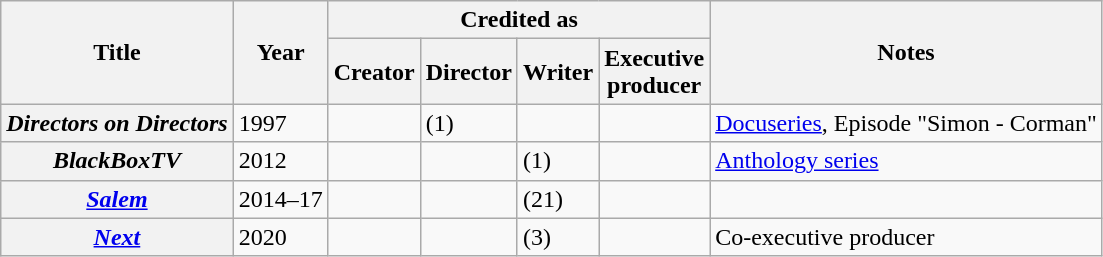<table class="wikitable plainrowheaders sortable">
<tr>
<th rowspan="2" scope="col">Title</th>
<th rowspan="2" scope="col">Year</th>
<th colspan="4" scope="col">Credited as</th>
<th rowspan="2" scope="col" class="unsortable">Notes</th>
</tr>
<tr>
<th>Creator</th>
<th>Director</th>
<th>Writer</th>
<th>Executive<br>producer</th>
</tr>
<tr>
<th scope=row><em>Directors on Directors</em></th>
<td>1997</td>
<td></td>
<td> (1)</td>
<td></td>
<td></td>
<td><a href='#'>Docuseries</a>, Episode "Simon - Corman"</td>
</tr>
<tr>
<th scope=row><em>BlackBoxTV</em></th>
<td>2012</td>
<td></td>
<td></td>
<td> (1)</td>
<td></td>
<td><a href='#'>Anthology series</a></td>
</tr>
<tr>
<th scope=row><em><a href='#'>Salem</a></em></th>
<td>2014–17</td>
<td></td>
<td></td>
<td> (21)</td>
<td></td>
<td></td>
</tr>
<tr>
<th scope=row><em><a href='#'>Next</a></em></th>
<td>2020</td>
<td></td>
<td></td>
<td> (3)</td>
<td></td>
<td>Co-executive producer </td>
</tr>
</table>
